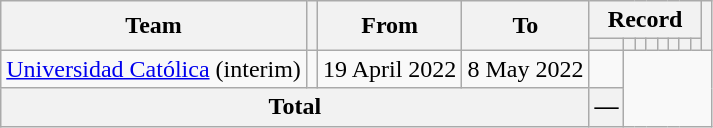<table class="wikitable" style="text-align: center">
<tr>
<th rowspan="2">Team</th>
<th rowspan="2"></th>
<th rowspan="2">From</th>
<th rowspan="2">To</th>
<th colspan="8">Record</th>
<th rowspan="2"></th>
</tr>
<tr>
<th></th>
<th></th>
<th></th>
<th></th>
<th></th>
<th></th>
<th></th>
<th></th>
</tr>
<tr>
<td><a href='#'>Universidad Católica</a> (interim)</td>
<td></td>
<td>19 April 2022</td>
<td>8 May 2022<br></td>
<td></td>
</tr>
<tr>
<th colspan="4">Total<br></th>
<th>—</th>
</tr>
</table>
